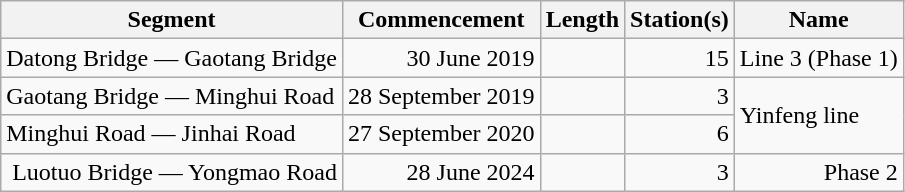<table class="wikitable" style="border-collapse: collapse; text-align: right;">
<tr>
<th>Segment</th>
<th>Commencement</th>
<th>Length</th>
<th>Station(s)</th>
<th>Name</th>
</tr>
<tr>
<td style="text-align: left;">Datong Bridge — Gaotang Bridge</td>
<td>30 June 2019</td>
<td></td>
<td>15</td>
<td style="text-align: left;">Line 3 (Phase 1)</td>
</tr>
<tr>
<td style="text-align: left;">Gaotang Bridge — Minghui Road</td>
<td>28 September 2019</td>
<td></td>
<td>3</td>
<td style="text-align: left;" rowspan="2">Yinfeng line</td>
</tr>
<tr>
<td style="text-align: left;">Minghui Road — Jinhai Road</td>
<td>27 September 2020</td>
<td></td>
<td>6</td>
</tr>
<tr>
<td>Luotuo Bridge — Yongmao Road</td>
<td>28 June 2024</td>
<td></td>
<td>3</td>
<td>Phase 2</td>
</tr>
</table>
